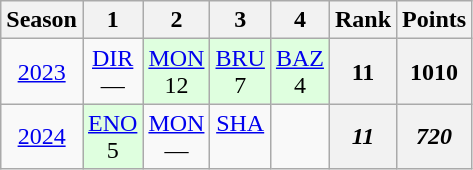<table class="wikitable" style="text-align:center;">
<tr>
<th>Season</th>
<th>1</th>
<th>2</th>
<th>3</th>
<th>4</th>
<th>Rank</th>
<th>Points</th>
</tr>
<tr>
<td><a href='#'>2023</a></td>
<td><a href='#'>DIR</a><br>—</td>
<td bgcolor="#dfffdf"><a href='#'>MON</a><br>12</td>
<td bgcolor="#dfffdf"><a href='#'>BRU</a><br>7</td>
<td bgcolor="#dfffdf"><a href='#'>BAZ</a><br>4</td>
<th>11</th>
<th>1010</th>
</tr>
<tr>
<td><a href='#'>2024</a></td>
<td bgcolor="#dfffdf"><a href='#'>ENO</a><br>5</td>
<td><a href='#'>MON</a><br>—</td>
<td><a href='#'>SHA</a><br> </td>
<td></td>
<th><em>11</em></th>
<th><em>720</em></th>
</tr>
</table>
